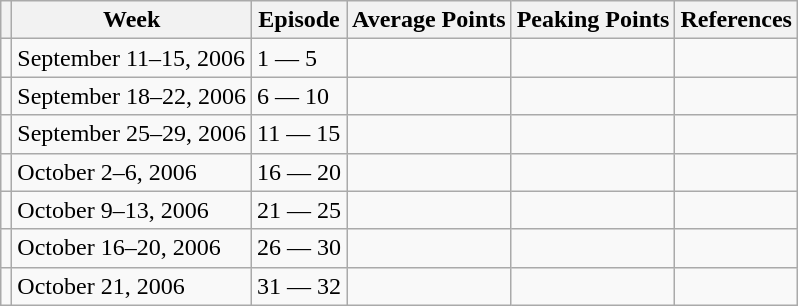<table class="wikitable">
<tr>
<th></th>
<th>Week</th>
<th>Episode</th>
<th>Average Points</th>
<th>Peaking Points</th>
<th>References</th>
</tr>
<tr>
<td></td>
<td>September 11–15, 2006</td>
<td>1 — 5</td>
<td></td>
<td></td>
<td></td>
</tr>
<tr>
<td></td>
<td>September 18–22, 2006</td>
<td>6 — 10</td>
<td></td>
<td></td>
<td></td>
</tr>
<tr>
<td></td>
<td>September 25–29, 2006</td>
<td>11 — 15</td>
<td></td>
<td></td>
<td></td>
</tr>
<tr>
<td></td>
<td>October 2–6, 2006</td>
<td>16 — 20</td>
<td></td>
<td></td>
<td></td>
</tr>
<tr>
<td></td>
<td>October 9–13, 2006</td>
<td>21 — 25</td>
<td></td>
<td></td>
<td></td>
</tr>
<tr>
<td></td>
<td>October 16–20, 2006</td>
<td>26 — 30</td>
<td></td>
<td></td>
<td></td>
</tr>
<tr>
<td></td>
<td>October 21, 2006</td>
<td>31 — 32</td>
<td></td>
<td></td>
<td></td>
</tr>
</table>
